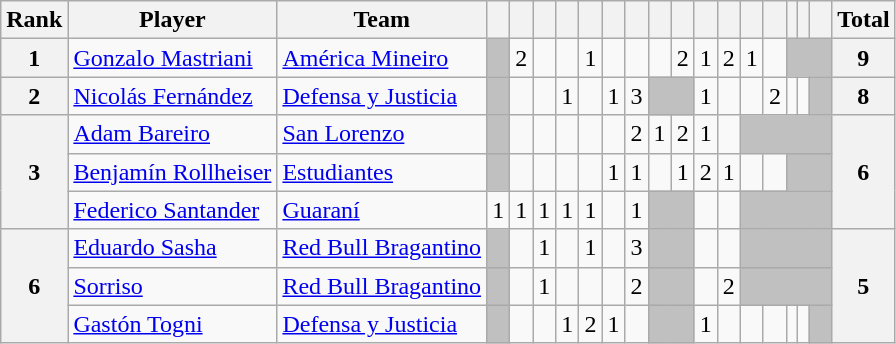<table class="wikitable" style="text-align:center">
<tr>
<th>Rank</th>
<th>Player</th>
<th>Team</th>
<th></th>
<th></th>
<th></th>
<th></th>
<th></th>
<th></th>
<th></th>
<th></th>
<th></th>
<th></th>
<th></th>
<th></th>
<th></th>
<th></th>
<th></th>
<th>  </th>
<th>Total</th>
</tr>
<tr>
<th>1</th>
<td align=left> <a href='#'>Gonzalo Mastriani</a></td>
<td align=left> <a href='#'>América Mineiro</a></td>
<td bgcolor="silver"></td>
<td>2</td>
<td></td>
<td></td>
<td>1</td>
<td></td>
<td></td>
<td></td>
<td>2</td>
<td>1</td>
<td>2</td>
<td>1</td>
<td></td>
<td bgcolor="silver" colspan=3></td>
<th>9</th>
</tr>
<tr>
<th>2</th>
<td align=left> <a href='#'>Nicolás Fernández</a></td>
<td align=left> <a href='#'>Defensa y Justicia</a></td>
<td bgcolor="silver"></td>
<td></td>
<td></td>
<td>1</td>
<td></td>
<td>1</td>
<td>3</td>
<td bgcolor="silver" colspan=2></td>
<td>1</td>
<td></td>
<td></td>
<td>2</td>
<td></td>
<td></td>
<td bgcolor="silver"></td>
<th>8</th>
</tr>
<tr>
<th rowspan=3>3</th>
<td align=left> <a href='#'>Adam Bareiro</a></td>
<td align=left> <a href='#'>San Lorenzo</a></td>
<td bgcolor="silver"></td>
<td></td>
<td></td>
<td></td>
<td></td>
<td></td>
<td>2</td>
<td>1</td>
<td>2</td>
<td>1</td>
<td></td>
<td bgcolor="silver" colspan=5></td>
<th rowspan=3>6</th>
</tr>
<tr>
<td align=left> <a href='#'>Benjamín Rollheiser</a></td>
<td align=left> <a href='#'>Estudiantes</a></td>
<td bgcolor="silver"></td>
<td></td>
<td></td>
<td></td>
<td></td>
<td>1</td>
<td>1</td>
<td></td>
<td>1</td>
<td>2</td>
<td>1</td>
<td></td>
<td></td>
<td bgcolor="silver" colspan=3></td>
</tr>
<tr>
<td align=left> <a href='#'>Federico Santander</a></td>
<td align=left> <a href='#'>Guaraní</a></td>
<td>1</td>
<td>1</td>
<td>1</td>
<td>1</td>
<td>1</td>
<td></td>
<td>1</td>
<td bgcolor="silver" colspan=2></td>
<td></td>
<td></td>
<td bgcolor="silver" colspan=5></td>
</tr>
<tr>
<th rowspan=3>6</th>
<td align=left> <a href='#'>Eduardo Sasha</a></td>
<td align=left> <a href='#'>Red Bull Bragantino</a></td>
<td bgcolor="silver"></td>
<td></td>
<td>1</td>
<td></td>
<td>1</td>
<td></td>
<td>3</td>
<td bgcolor="silver" colspan=2></td>
<td></td>
<td></td>
<td bgcolor="silver" colspan=5></td>
<th rowspan=3>5</th>
</tr>
<tr>
<td align=left> <a href='#'>Sorriso</a></td>
<td align=left> <a href='#'>Red Bull Bragantino</a></td>
<td bgcolor="silver"></td>
<td></td>
<td>1</td>
<td></td>
<td></td>
<td></td>
<td>2</td>
<td bgcolor="silver" colspan=2></td>
<td></td>
<td>2</td>
<td bgcolor="silver" colspan=5></td>
</tr>
<tr>
<td align=left> <a href='#'>Gastón Togni</a></td>
<td align=left> <a href='#'>Defensa y Justicia</a></td>
<td bgcolor="silver"></td>
<td></td>
<td></td>
<td>1</td>
<td>2</td>
<td>1</td>
<td></td>
<td bgcolor="silver" colspan=2></td>
<td>1</td>
<td></td>
<td></td>
<td></td>
<td></td>
<td></td>
<td bgcolor="silver"></td>
</tr>
</table>
